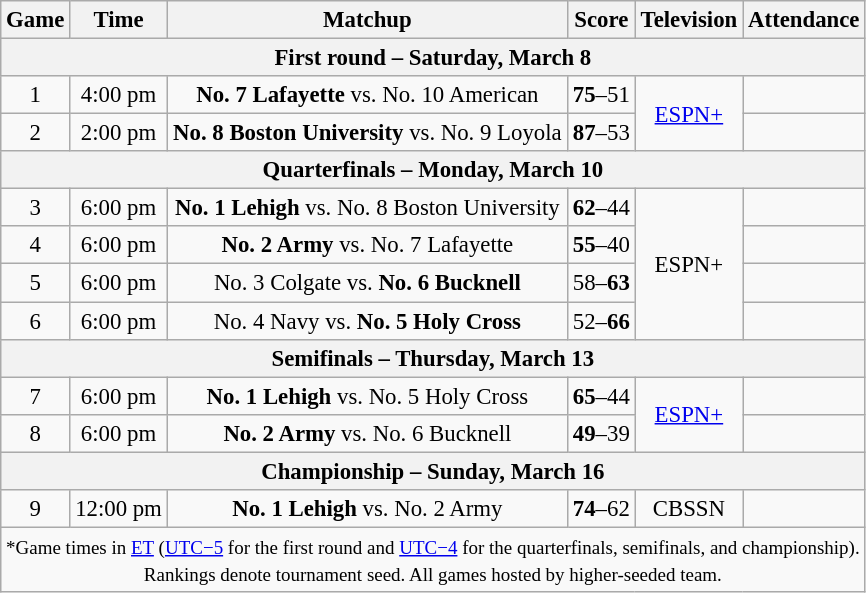<table class="wikitable" style="font-size: 95%;text-align:center">
<tr>
<th>Game</th>
<th>Time</th>
<th>Matchup</th>
<th>Score</th>
<th>Television</th>
<th>Attendance</th>
</tr>
<tr>
<th colspan="6">First round – Saturday, March 8</th>
</tr>
<tr>
<td>1</td>
<td>4:00 pm</td>
<td align="center"><strong>No. 7 Lafayette</strong> vs. No. 10 American</td>
<td><strong>75</strong>–51</td>
<td rowspan="2"><a href='#'>ESPN+</a></td>
<td></td>
</tr>
<tr>
<td>2</td>
<td>2:00 pm</td>
<td align="center"><strong>No. 8 Boston University</strong> vs. No. 9 Loyola</td>
<td><strong>87</strong>–53</td>
<td></td>
</tr>
<tr>
<th colspan="6">Quarterfinals – Monday, March 10</th>
</tr>
<tr>
<td>3</td>
<td>6:00 pm</td>
<td align="center"><strong>No. 1 Lehigh</strong> vs. No. 8 Boston University</td>
<td><strong>62</strong>–44</td>
<td rowspan="4">ESPN+</td>
<td></td>
</tr>
<tr>
<td>4</td>
<td>6:00 pm</td>
<td align="center"><strong>No. 2 Army</strong> vs. No. 7 Lafayette</td>
<td><strong>55</strong>–40</td>
<td></td>
</tr>
<tr>
<td>5</td>
<td>6:00 pm</td>
<td align="center">No. 3 Colgate vs. <strong>No. 6 Bucknell</strong></td>
<td>58–<strong>63</strong></td>
<td></td>
</tr>
<tr>
<td>6</td>
<td>6:00 pm</td>
<td align="center">No. 4 Navy vs. <strong>No. 5 Holy Cross</strong></td>
<td>52–<strong>66</strong></td>
<td></td>
</tr>
<tr>
<th colspan="6">Semifinals – Thursday, March 13</th>
</tr>
<tr>
<td>7</td>
<td>6:00 pm</td>
<td align="center"><strong>No. 1 Lehigh</strong> vs. No. 5 Holy Cross</td>
<td><strong>65</strong>–44</td>
<td rowspan="2"><a href='#'>ESPN+</a></td>
<td></td>
</tr>
<tr>
<td>8</td>
<td>6:00 pm</td>
<td align="center"><strong>No. 2 Army</strong> vs. No. 6 Bucknell</td>
<td><strong>49</strong>–39</td>
<td></td>
</tr>
<tr>
<th colspan="6">Championship – Sunday, March 16</th>
</tr>
<tr>
<td>9</td>
<td>12:00 pm</td>
<td align="center"><strong>No. 1 Lehigh</strong> vs. No. 2 Army</td>
<td><strong>74</strong>–62</td>
<td>CBSSN</td>
<td></td>
</tr>
<tr>
<td colspan="6"><small>*Game times in <a href='#'>ET</a> (<a href='#'>UTC−5</a> for the first round and <a href='#'>UTC−4</a> for the quarterfinals, semifinals, and championship).<br>Rankings denote tournament seed. All games hosted by higher-seeded team.</small></td>
</tr>
</table>
